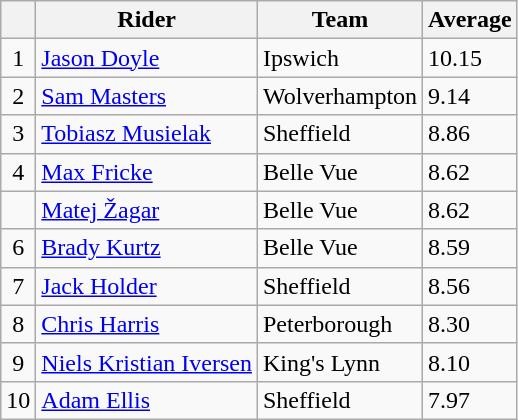<table class=wikitable>
<tr>
<th></th>
<th>Rider</th>
<th>Team</th>
<th>Average</th>
</tr>
<tr>
<td align="center">1</td>
<td><a href='#'>Jason Doyle</a></td>
<td>Ipswich</td>
<td>10.15</td>
</tr>
<tr>
<td align="center">2</td>
<td><a href='#'>Sam Masters</a></td>
<td>Wolverhampton</td>
<td>9.14</td>
</tr>
<tr>
<td align="center">3</td>
<td><a href='#'>Tobiasz Musielak</a></td>
<td>Sheffield</td>
<td>8.86</td>
</tr>
<tr>
<td align="center">4</td>
<td><a href='#'>Max Fricke</a></td>
<td>Belle Vue</td>
<td>8.62</td>
</tr>
<tr>
<td align="center"></td>
<td><a href='#'>Matej Žagar</a></td>
<td>Belle Vue</td>
<td>8.62</td>
</tr>
<tr>
<td align="center">6</td>
<td><a href='#'>Brady Kurtz</a></td>
<td>Belle Vue</td>
<td>8.59</td>
</tr>
<tr>
<td align="center">7</td>
<td><a href='#'>Jack Holder</a></td>
<td>Sheffield</td>
<td>8.56</td>
</tr>
<tr>
<td align="center">8</td>
<td><a href='#'>Chris Harris</a></td>
<td>Peterborough</td>
<td>8.30</td>
</tr>
<tr>
<td align="center">9</td>
<td><a href='#'>Niels Kristian Iversen</a></td>
<td>King's Lynn</td>
<td>8.10</td>
</tr>
<tr>
<td align="center">10</td>
<td><a href='#'>Adam Ellis</a></td>
<td>Sheffield</td>
<td>7.97</td>
</tr>
</table>
